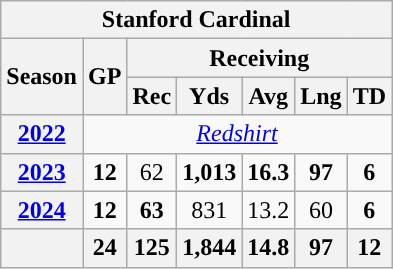<table class="wikitable" style="text-align:center;">
<tr>
<th colspan="18">Stanford Cardinal</th>
</tr>
<tr>
<th rowspan="2">Season</th>
<th rowspan="2">GP</th>
<th colspan="5">Receiving</th>
</tr>
<tr>
<th>Rec</th>
<th>Yds</th>
<th>Avg</th>
<th>Lng</th>
<th>TD</th>
</tr>
<tr>
<th><a href='#'>2022</a></th>
<td colspan="6"> <em><a href='#'>Redshirt</a></em></td>
</tr>
<tr>
<th><a href='#'>2023</a></th>
<td><strong>12</strong></td>
<td>62</td>
<td><strong>1,013</strong></td>
<td><strong>16.3</strong></td>
<td><strong>97</strong></td>
<td><strong>6</strong></td>
</tr>
<tr>
<th><a href='#'>2024</a></th>
<td><strong>12</strong></td>
<td><strong>63</strong></td>
<td>831</td>
<td>13.2</td>
<td>60</td>
<td><strong>6</strong></td>
</tr>
<tr>
<th></th>
<th>24</th>
<th>125</th>
<th>1,844</th>
<th>14.8</th>
<th>97</th>
<th>12</th>
</tr>
</table>
